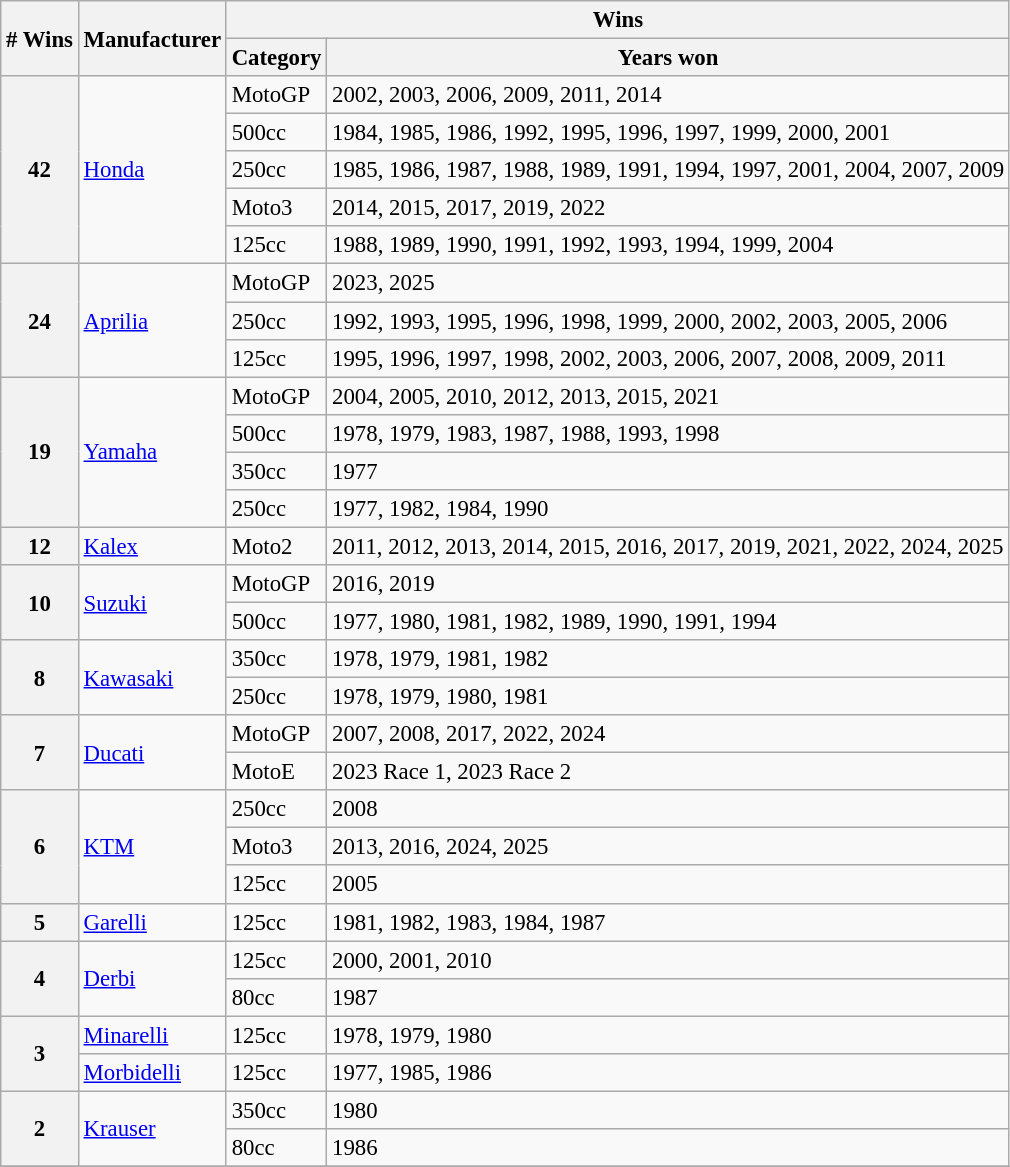<table class="wikitable" style="font-size: 95%;">
<tr>
<th rowspan=2># Wins</th>
<th rowspan=2>Manufacturer</th>
<th colspan=2>Wins</th>
</tr>
<tr>
<th>Category</th>
<th>Years won</th>
</tr>
<tr>
<th rowspan=5>42</th>
<td rowspan=5> <a href='#'>Honda</a></td>
<td>MotoGP</td>
<td>2002, 2003, 2006, 2009, 2011, 2014</td>
</tr>
<tr>
<td>500cc</td>
<td>1984, 1985, 1986, 1992, 1995, 1996, 1997, 1999, 2000, 2001</td>
</tr>
<tr>
<td>250cc</td>
<td>1985, 1986, 1987, 1988, 1989, 1991, 1994, 1997, 2001, 2004, 2007, 2009</td>
</tr>
<tr>
<td>Moto3</td>
<td>2014, 2015, 2017, 2019, 2022</td>
</tr>
<tr>
<td>125cc</td>
<td>1988, 1989, 1990, 1991, 1992, 1993, 1994, 1999, 2004</td>
</tr>
<tr>
<th rowspan=3>24</th>
<td rowspan=3> <a href='#'>Aprilia</a></td>
<td>MotoGP</td>
<td>2023, 2025</td>
</tr>
<tr>
<td>250cc</td>
<td>1992, 1993, 1995, 1996, 1998, 1999, 2000, 2002, 2003, 2005, 2006</td>
</tr>
<tr>
<td>125cc</td>
<td>1995, 1996, 1997, 1998, 2002, 2003, 2006, 2007, 2008, 2009, 2011</td>
</tr>
<tr>
<th rowspan=4>19</th>
<td rowspan=4> <a href='#'>Yamaha</a></td>
<td>MotoGP</td>
<td>2004, 2005, 2010, 2012, 2013, 2015, 2021</td>
</tr>
<tr>
<td>500cc</td>
<td>1978, 1979, 1983, 1987, 1988, 1993, 1998</td>
</tr>
<tr>
<td>350cc</td>
<td>1977</td>
</tr>
<tr>
<td>250cc</td>
<td>1977, 1982, 1984, 1990</td>
</tr>
<tr>
<th>12</th>
<td> <a href='#'>Kalex</a></td>
<td>Moto2</td>
<td>2011, 2012, 2013, 2014, 2015, 2016, 2017, 2019, 2021, 2022, 2024, 2025</td>
</tr>
<tr>
<th rowspan=2>10</th>
<td rowspan=2> <a href='#'>Suzuki</a></td>
<td>MotoGP</td>
<td>2016, 2019</td>
</tr>
<tr>
<td>500cc</td>
<td>1977, 1980, 1981, 1982, 1989, 1990, 1991, 1994</td>
</tr>
<tr>
<th rowspan=2>8</th>
<td rowspan=2> <a href='#'>Kawasaki</a></td>
<td>350cc</td>
<td>1978, 1979, 1981, 1982</td>
</tr>
<tr>
<td>250cc</td>
<td>1978, 1979, 1980, 1981</td>
</tr>
<tr>
<th rowspan=2>7</th>
<td rowspan=2> <a href='#'>Ducati</a></td>
<td>MotoGP</td>
<td>2007, 2008, 2017, 2022, 2024</td>
</tr>
<tr>
<td>MotoE</td>
<td>2023 Race 1, 2023 Race 2</td>
</tr>
<tr>
<th rowspan=3>6</th>
<td rowspan=3> <a href='#'>KTM</a></td>
<td>250cc</td>
<td>2008</td>
</tr>
<tr>
<td>Moto3</td>
<td>2013, 2016, 2024, 2025</td>
</tr>
<tr>
<td>125cc</td>
<td>2005</td>
</tr>
<tr>
<th>5</th>
<td> <a href='#'>Garelli</a></td>
<td>125cc</td>
<td>1981, 1982, 1983, 1984, 1987</td>
</tr>
<tr>
<th rowspan=2>4</th>
<td rowspan=2> <a href='#'>Derbi</a></td>
<td>125cc</td>
<td>2000, 2001, 2010</td>
</tr>
<tr>
<td>80cc</td>
<td>1987</td>
</tr>
<tr>
<th rowspan=2>3</th>
<td> <a href='#'>Minarelli</a></td>
<td>125cc</td>
<td>1978, 1979, 1980</td>
</tr>
<tr>
<td> <a href='#'>Morbidelli</a></td>
<td>125cc</td>
<td>1977, 1985, 1986</td>
</tr>
<tr>
<th rowspan=2>2</th>
<td rowspan=2> <a href='#'>Krauser</a></td>
<td>350cc</td>
<td>1980</td>
</tr>
<tr>
<td>80cc</td>
<td>1986</td>
</tr>
<tr>
</tr>
</table>
